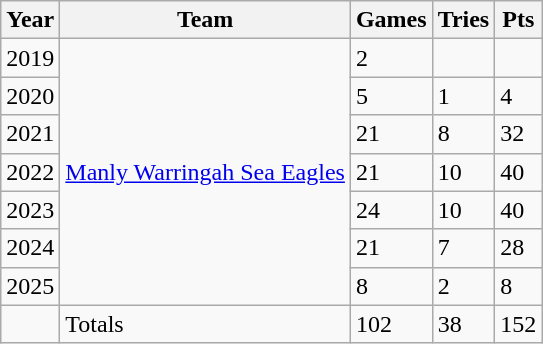<table class="wikitable">
<tr>
<th>Year</th>
<th>Team</th>
<th>Games</th>
<th>Tries</th>
<th>Pts</th>
</tr>
<tr>
<td>2019</td>
<td rowspan="7"> <a href='#'>Manly Warringah Sea Eagles</a></td>
<td>2</td>
<td></td>
<td></td>
</tr>
<tr>
<td>2020</td>
<td>5</td>
<td>1</td>
<td>4</td>
</tr>
<tr>
<td>2021</td>
<td>21</td>
<td>8</td>
<td>32</td>
</tr>
<tr>
<td>2022</td>
<td>21</td>
<td>10</td>
<td>40</td>
</tr>
<tr>
<td>2023</td>
<td>24</td>
<td>10</td>
<td>40</td>
</tr>
<tr>
<td>2024</td>
<td>21</td>
<td>7</td>
<td>28</td>
</tr>
<tr>
<td>2025</td>
<td>8</td>
<td>2</td>
<td>8</td>
</tr>
<tr>
<td></td>
<td>Totals</td>
<td>102</td>
<td>38</td>
<td>152</td>
</tr>
</table>
